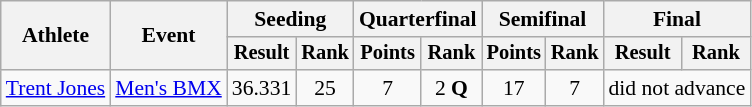<table class="wikitable" style="font-size:90%;">
<tr>
<th rowspan=2>Athlete</th>
<th rowspan=2>Event</th>
<th colspan=2>Seeding</th>
<th colspan=2>Quarterfinal</th>
<th colspan=2>Semifinal</th>
<th colspan=2>Final</th>
</tr>
<tr style="font-size:95%">
<th>Result</th>
<th>Rank</th>
<th>Points</th>
<th>Rank</th>
<th>Points</th>
<th>Rank</th>
<th>Result</th>
<th>Rank</th>
</tr>
<tr align=center>
<td align=left><a href='#'>Trent Jones</a></td>
<td align=left><a href='#'>Men's BMX</a></td>
<td>36.331</td>
<td>25</td>
<td>7</td>
<td>2 <strong>Q</strong></td>
<td>17</td>
<td>7</td>
<td colspan=2>did not advance</td>
</tr>
</table>
